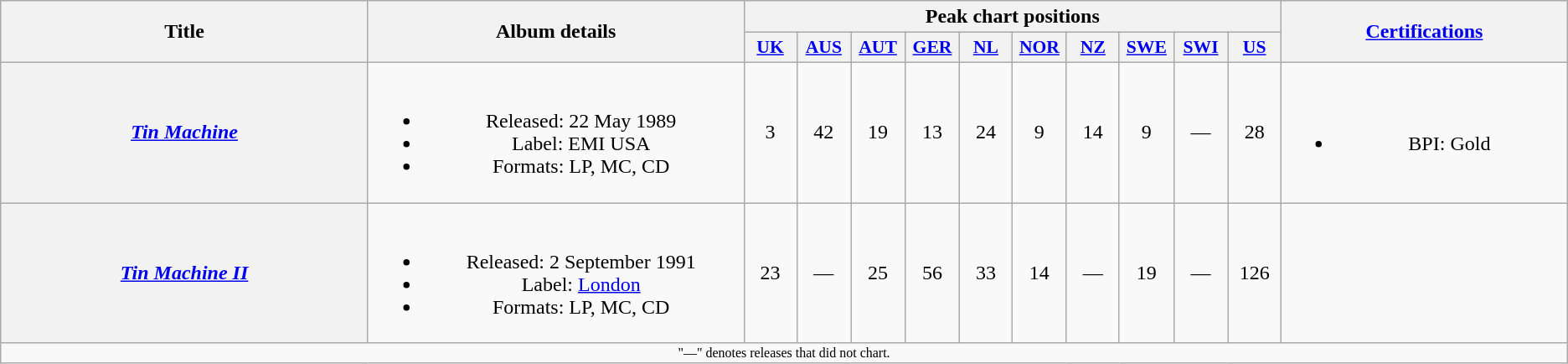<table class="wikitable plainrowheaders" style="text-align:center;">
<tr>
<th scope="col" rowspan="2" style="width:20em;">Title</th>
<th scope="col" rowspan="2" style="width:20em;">Album details</th>
<th scope="col" colspan="10">Peak chart positions</th>
<th scope="col" rowspan="2" style="width:15em;"><a href='#'>Certifications</a></th>
</tr>
<tr>
<th scope="col" style="width:2.6em; font-size:90%;"><a href='#'>UK</a><br></th>
<th scope="col" style="width:2.6em; font-size:90%;"><a href='#'>AUS</a><br></th>
<th scope="col" style="width:2.6em; font-size:90%;"><a href='#'>AUT</a><br></th>
<th scope="col" style="width:2.6em; font-size:90%;"><a href='#'>GER</a><br></th>
<th scope="col" style="width:2.6em; font-size:90%;"><a href='#'>NL</a><br></th>
<th scope="col" style="width:2.6em; font-size:90%;"><a href='#'>NOR</a><br></th>
<th scope="col" style="width:2.6em; font-size:90%;"><a href='#'>NZ</a><br></th>
<th scope="col" style="width:2.6em; font-size:90%;"><a href='#'>SWE</a><br></th>
<th scope="col" style="width:2.6em; font-size:90%;"><a href='#'>SWI</a><br></th>
<th scope="col" style="width:2.6em; font-size:90%;"><a href='#'>US</a><br></th>
</tr>
<tr>
<th scope="row"><em><a href='#'>Tin Machine</a></em></th>
<td><br><ul><li>Released: 22 May 1989</li><li>Label: EMI USA</li><li>Formats: LP, MC, CD</li></ul></td>
<td>3</td>
<td>42</td>
<td>19</td>
<td>13</td>
<td>24</td>
<td>9</td>
<td>14</td>
<td>9</td>
<td>—</td>
<td>28</td>
<td><br><ul><li>BPI: Gold</li></ul></td>
</tr>
<tr>
<th scope="row"><em><a href='#'>Tin Machine II</a></em></th>
<td><br><ul><li>Released: 2 September 1991</li><li>Label: <a href='#'>London</a></li><li>Formats: LP, MC, CD</li></ul></td>
<td>23</td>
<td>—</td>
<td>25</td>
<td>56</td>
<td>33</td>
<td>14</td>
<td>—</td>
<td>19</td>
<td>—</td>
<td>126</td>
<td></td>
</tr>
<tr>
<td colspan="15" style="text-align:center; font-size:8pt;">"—" denotes releases that did not chart.</td>
</tr>
</table>
